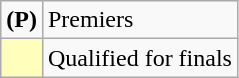<table class=wikitable>
<tr>
<td><strong>(P)</strong></td>
<td>Premiers</td>
</tr>
<tr>
<td bgcolor=FFFFBB></td>
<td>Qualified for finals</td>
</tr>
</table>
